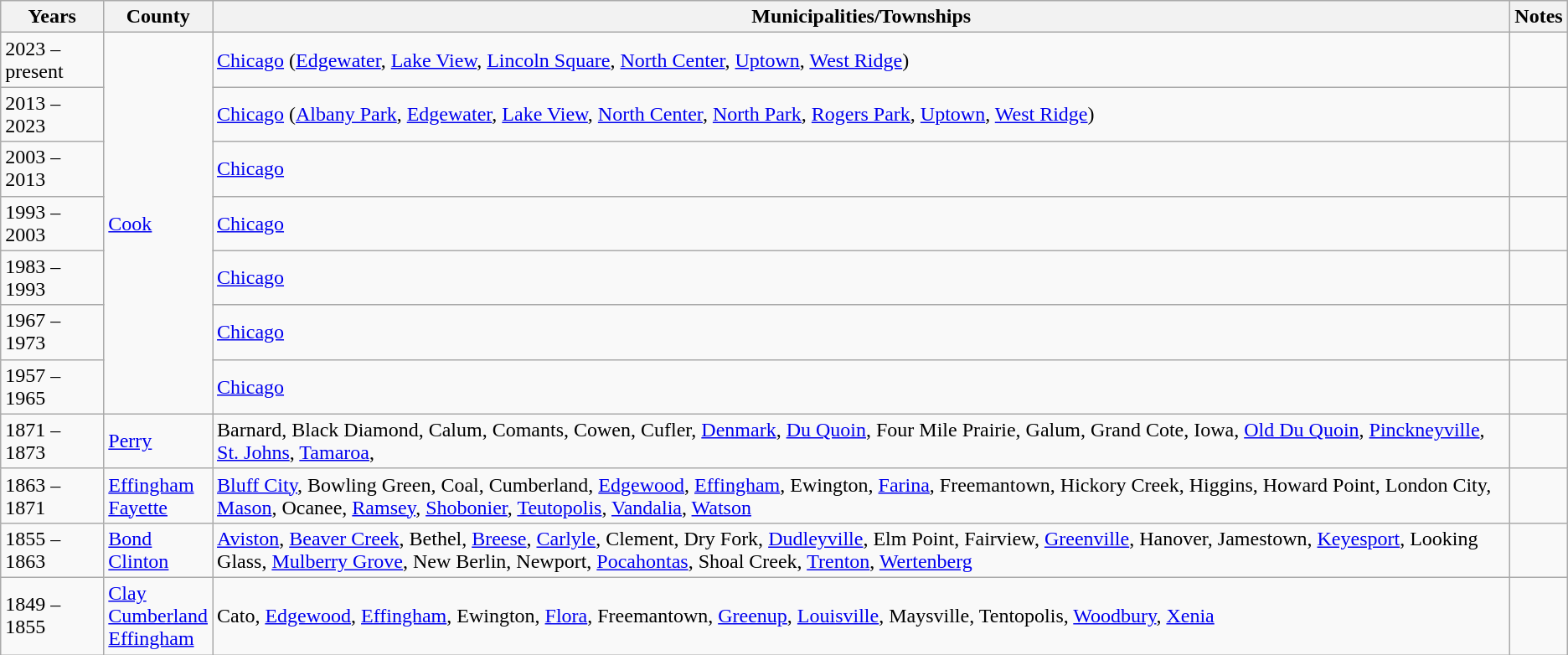<table class=wikitable>
<tr valign=bottom>
<th>Years</th>
<th>County</th>
<th>Municipalities/Townships</th>
<th>Notes</th>
</tr>
<tr>
<td>2023 – present</td>
<td rowspan=7><a href='#'>Cook</a></td>
<td><a href='#'>Chicago</a> (<a href='#'>Edgewater</a>, <a href='#'>Lake View</a>, <a href='#'>Lincoln Square</a>, <a href='#'>North Center</a>, <a href='#'>Uptown</a>, <a href='#'>West Ridge</a>)</td>
<td></td>
</tr>
<tr>
<td>2013 – 2023</td>
<td><a href='#'>Chicago</a> (<a href='#'>Albany Park</a>, <a href='#'>Edgewater</a>, <a href='#'>Lake View</a>, <a href='#'>North Center</a>, <a href='#'>North Park</a>, <a href='#'>Rogers Park</a>, <a href='#'>Uptown</a>, <a href='#'>West Ridge</a>)</td>
<td></td>
</tr>
<tr>
<td>2003 – 2013</td>
<td><a href='#'>Chicago</a></td>
<td></td>
</tr>
<tr>
<td>1993 – 2003</td>
<td><a href='#'>Chicago</a></td>
<td></td>
</tr>
<tr>
<td>1983 – 1993</td>
<td><a href='#'>Chicago</a></td>
<td></td>
</tr>
<tr>
<td>1967 – 1973</td>
<td><a href='#'>Chicago</a></td>
<td></td>
</tr>
<tr>
<td>1957 – 1965</td>
<td><a href='#'>Chicago</a></td>
<td></td>
</tr>
<tr>
<td>1871 – 1873</td>
<td><a href='#'>Perry</a></td>
<td>Barnard, Black Diamond, Calum, Comants, Cowen, Cufler, <a href='#'>Denmark</a>, <a href='#'>Du Quoin</a>, Four Mile Prairie, Galum, Grand Cote, Iowa, <a href='#'>Old Du Quoin</a>, <a href='#'>Pinckneyville</a>, <a href='#'>St. Johns</a>, <a href='#'>Tamaroa</a>,</td>
<td></td>
</tr>
<tr>
<td>1863 – 1871</td>
<td><a href='#'>Effingham</a><br><a href='#'>Fayette</a></td>
<td><a href='#'>Bluff City</a>, Bowling Green, Coal, Cumberland, <a href='#'>Edgewood</a>, <a href='#'>Effingham</a>, Ewington, <a href='#'>Farina</a>, Freemantown, Hickory Creek, Higgins, Howard Point, London City, <a href='#'>Mason</a>, Ocanee, <a href='#'>Ramsey</a>, <a href='#'>Shobonier</a>, <a href='#'>Teutopolis</a>, <a href='#'>Vandalia</a>, <a href='#'>Watson</a></td>
<td></td>
</tr>
<tr>
<td>1855 – 1863</td>
<td><a href='#'>Bond</a><br><a href='#'>Clinton</a></td>
<td><a href='#'>Aviston</a>, <a href='#'>Beaver Creek</a>, Bethel, <a href='#'>Breese</a>, <a href='#'>Carlyle</a>, Clement, Dry Fork, <a href='#'>Dudleyville</a>, Elm Point, Fairview, <a href='#'>Greenville</a>, Hanover, Jamestown, <a href='#'>Keyesport</a>, Looking Glass, <a href='#'>Mulberry Grove</a>, New Berlin, Newport, <a href='#'>Pocahontas</a>, Shoal Creek, <a href='#'>Trenton</a>, <a href='#'>Wertenberg</a></td>
<td></td>
</tr>
<tr>
<td>1849 – 1855</td>
<td><a href='#'>Clay</a><br><a href='#'>Cumberland</a><br><a href='#'>Effingham</a></td>
<td>Cato, <a href='#'>Edgewood</a>, <a href='#'>Effingham</a>, Ewington, <a href='#'>Flora</a>, Freemantown, <a href='#'>Greenup</a>, <a href='#'>Louisville</a>, Maysville, Tentopolis, <a href='#'>Woodbury</a>, <a href='#'>Xenia</a></td>
<td></td>
</tr>
</table>
